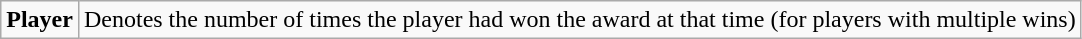<table class="wikitable">
<tr>
<td style="text-align:center"><strong>Player</strong> </td>
<td>Denotes the number of times the player had won the award at that time (for players with multiple wins)</td>
</tr>
</table>
